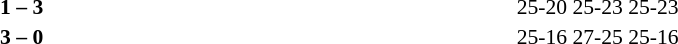<table width=100% cellspacing=1>
<tr>
<th width=20%></th>
<th width=12%></th>
<th width=20%></th>
<th width=33%></th>
<td></td>
</tr>
<tr style=font-size:90%>
<td align=right></td>
<td align=center><strong>1 – 3</strong></td>
<td></td>
<td>25-20 25-23 25-23</td>
<td></td>
</tr>
<tr style=font-size:90%>
<td align=right></td>
<td align=center><strong>3 – 0</strong></td>
<td></td>
<td>25-16 27-25 25-16</td>
</tr>
</table>
